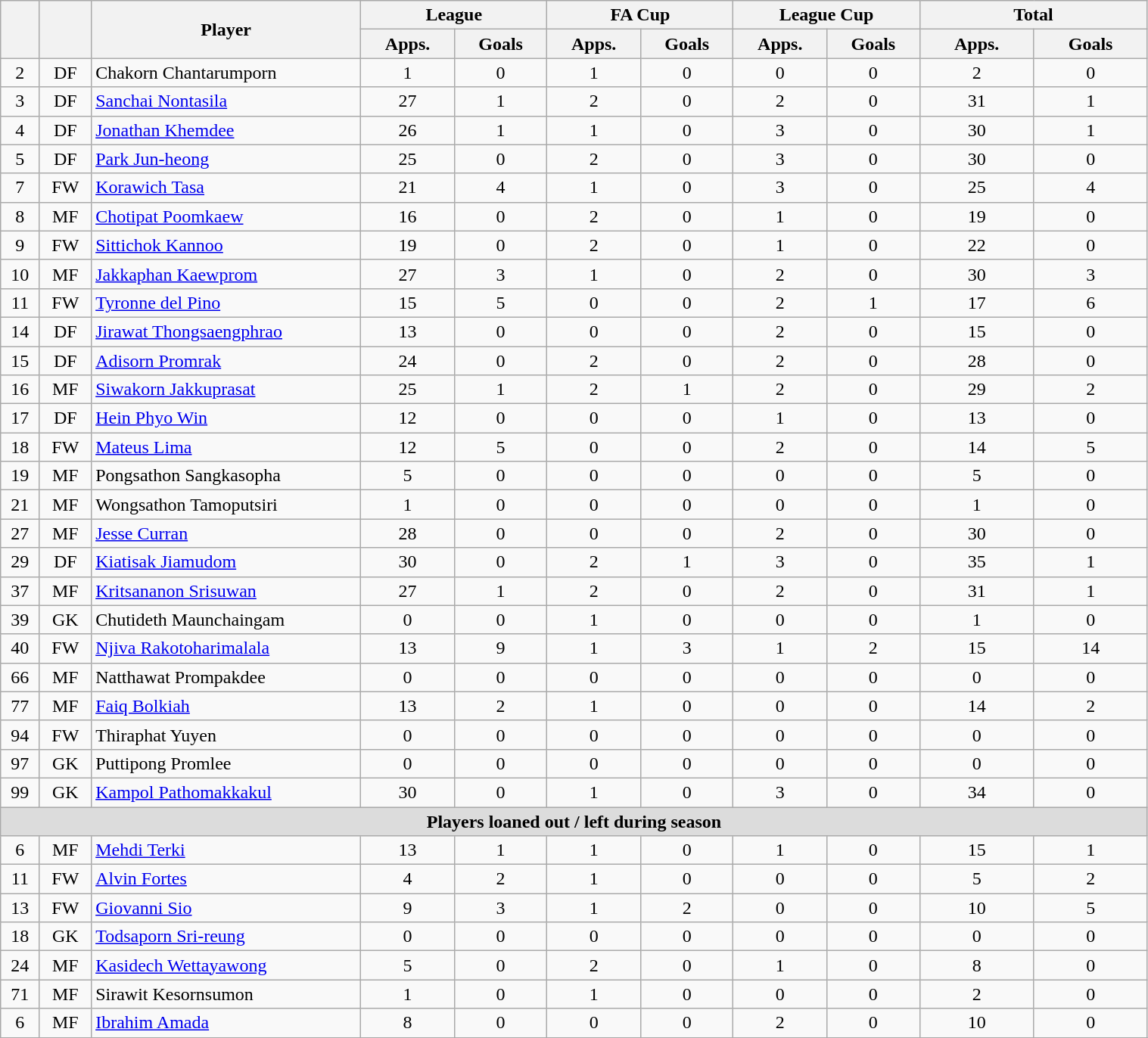<table class="wikitable" style="text-align:center; font-size:100%; width:80%;">
<tr>
<th rowspan=2></th>
<th rowspan=2></th>
<th rowspan=2 width="230">Player</th>
<th colspan=2 width="105">League</th>
<th colspan=2 width="105">FA Cup</th>
<th colspan=2 width="105">League Cup</th>
<th colspan=2 width="130">Total</th>
</tr>
<tr>
<th>Apps.</th>
<th> Goals</th>
<th>Apps.</th>
<th> Goals</th>
<th>Apps.</th>
<th> Goals</th>
<th>Apps.</th>
<th> Goals</th>
</tr>
<tr>
<td>2</td>
<td>DF</td>
<td align="left"> Chakorn Chantarumporn</td>
<td>1</td>
<td>0</td>
<td>1</td>
<td>0</td>
<td>0</td>
<td>0</td>
<td>2</td>
<td>0</td>
</tr>
<tr>
<td>3</td>
<td>DF</td>
<td align="left"> <a href='#'>Sanchai Nontasila</a></td>
<td>27</td>
<td>1</td>
<td>2</td>
<td>0</td>
<td>2</td>
<td>0</td>
<td>31</td>
<td>1</td>
</tr>
<tr>
<td>4</td>
<td>DF</td>
<td align="left"> <a href='#'>Jonathan Khemdee</a></td>
<td>26</td>
<td>1</td>
<td>1</td>
<td>0</td>
<td>3</td>
<td>0</td>
<td>30</td>
<td>1</td>
</tr>
<tr>
<td>5</td>
<td>DF</td>
<td align="left"> <a href='#'>Park Jun-heong</a></td>
<td>25</td>
<td>0</td>
<td>2</td>
<td>0</td>
<td>3</td>
<td>0</td>
<td>30</td>
<td>0</td>
</tr>
<tr>
<td>7</td>
<td>FW</td>
<td align="left"> <a href='#'>Korawich Tasa</a></td>
<td>21</td>
<td>4</td>
<td>1</td>
<td>0</td>
<td>3</td>
<td>0</td>
<td>25</td>
<td>4</td>
</tr>
<tr>
<td>8</td>
<td>MF</td>
<td align="left"> <a href='#'>Chotipat Poomkaew</a></td>
<td>16</td>
<td>0</td>
<td>2</td>
<td>0</td>
<td>1</td>
<td>0</td>
<td>19</td>
<td>0</td>
</tr>
<tr>
<td>9</td>
<td>FW</td>
<td align="left"> <a href='#'>Sittichok Kannoo</a></td>
<td>19</td>
<td>0</td>
<td>2</td>
<td>0</td>
<td>1</td>
<td>0</td>
<td>22</td>
<td>0</td>
</tr>
<tr>
<td>10</td>
<td>MF</td>
<td align="left"> <a href='#'>Jakkaphan Kaewprom</a></td>
<td>27</td>
<td>3</td>
<td>1</td>
<td>0</td>
<td>2</td>
<td>0</td>
<td>30</td>
<td>3</td>
</tr>
<tr>
<td>11</td>
<td>FW</td>
<td align="left"> <a href='#'>Tyronne del Pino</a></td>
<td>15</td>
<td>5</td>
<td>0</td>
<td>0</td>
<td>2</td>
<td>1</td>
<td>17</td>
<td>6</td>
</tr>
<tr>
<td>14</td>
<td>DF</td>
<td align="left"> <a href='#'>Jirawat Thongsaengphrao</a></td>
<td>13</td>
<td>0</td>
<td>0</td>
<td>0</td>
<td>2</td>
<td>0</td>
<td>15</td>
<td>0</td>
</tr>
<tr>
<td>15</td>
<td>DF</td>
<td align="left"> <a href='#'>Adisorn Promrak</a></td>
<td>24</td>
<td>0</td>
<td>2</td>
<td>0</td>
<td>2</td>
<td>0</td>
<td>28</td>
<td>0</td>
</tr>
<tr>
<td>16</td>
<td>MF</td>
<td align="left"> <a href='#'>Siwakorn Jakkuprasat</a></td>
<td>25</td>
<td>1</td>
<td>2</td>
<td>1</td>
<td>2</td>
<td>0</td>
<td>29</td>
<td>2</td>
</tr>
<tr>
<td>17</td>
<td>DF</td>
<td align="left"> <a href='#'>Hein Phyo Win</a></td>
<td>12</td>
<td>0</td>
<td>0</td>
<td>0</td>
<td>1</td>
<td>0</td>
<td>13</td>
<td>0</td>
</tr>
<tr>
<td>18</td>
<td>FW</td>
<td align="left"> <a href='#'>Mateus Lima</a></td>
<td>12</td>
<td>5</td>
<td>0</td>
<td>0</td>
<td>2</td>
<td>0</td>
<td>14</td>
<td>5</td>
</tr>
<tr>
<td>19</td>
<td>MF</td>
<td align="left"> Pongsathon Sangkasopha</td>
<td>5</td>
<td>0</td>
<td>0</td>
<td>0</td>
<td>0</td>
<td>0</td>
<td>5</td>
<td>0</td>
</tr>
<tr>
<td>21</td>
<td>MF</td>
<td align="left"> Wongsathon Tamoputsiri</td>
<td>1</td>
<td>0</td>
<td>0</td>
<td>0</td>
<td>0</td>
<td>0</td>
<td>1</td>
<td>0</td>
</tr>
<tr>
<td>27</td>
<td>MF</td>
<td align="left"> <a href='#'>Jesse Curran</a></td>
<td>28</td>
<td>0</td>
<td>0</td>
<td>0</td>
<td>2</td>
<td>0</td>
<td>30</td>
<td>0</td>
</tr>
<tr>
<td>29</td>
<td>DF</td>
<td align="left"> <a href='#'>Kiatisak Jiamudom</a></td>
<td>30</td>
<td>0</td>
<td>2</td>
<td>1</td>
<td>3</td>
<td>0</td>
<td>35</td>
<td>1</td>
</tr>
<tr>
<td>37</td>
<td>MF</td>
<td align="left"> <a href='#'>Kritsananon Srisuwan</a></td>
<td>27</td>
<td>1</td>
<td>2</td>
<td>0</td>
<td>2</td>
<td>0</td>
<td>31</td>
<td>1</td>
</tr>
<tr>
<td>39</td>
<td>GK</td>
<td align="left"> Chutideth Maunchaingam</td>
<td>0</td>
<td>0</td>
<td>1</td>
<td>0</td>
<td>0</td>
<td>0</td>
<td>1</td>
<td>0</td>
</tr>
<tr>
<td>40</td>
<td>FW</td>
<td align="left"> <a href='#'>Njiva Rakotoharimalala</a></td>
<td>13</td>
<td>9</td>
<td>1</td>
<td>3</td>
<td>1</td>
<td>2</td>
<td>15</td>
<td>14</td>
</tr>
<tr>
<td>66</td>
<td>MF</td>
<td align="left"> Natthawat Prompakdee</td>
<td>0</td>
<td>0</td>
<td>0</td>
<td>0</td>
<td>0</td>
<td>0</td>
<td>0</td>
<td>0</td>
</tr>
<tr>
<td>77</td>
<td>MF</td>
<td align="left"> <a href='#'>Faiq Bolkiah</a></td>
<td>13</td>
<td>2</td>
<td>1</td>
<td>0</td>
<td>0</td>
<td>0</td>
<td>14</td>
<td>2</td>
</tr>
<tr>
<td>94</td>
<td>FW</td>
<td align="left"> Thiraphat Yuyen</td>
<td>0</td>
<td>0</td>
<td>0</td>
<td>0</td>
<td>0</td>
<td>0</td>
<td>0</td>
<td>0</td>
</tr>
<tr>
<td>97</td>
<td>GK</td>
<td align="left"> Puttipong Promlee</td>
<td>0</td>
<td>0</td>
<td>0</td>
<td>0</td>
<td>0</td>
<td>0</td>
<td>0</td>
<td>0</td>
</tr>
<tr>
<td>99</td>
<td>GK</td>
<td align="left"> <a href='#'>Kampol Pathomakkakul</a></td>
<td>30</td>
<td>0</td>
<td>1</td>
<td>0</td>
<td>3</td>
<td>0</td>
<td>34</td>
<td>0</td>
</tr>
<tr>
<th colspan="15" style="background:#dcdcdc; text-align:center;">Players loaned out / left during season</th>
</tr>
<tr>
<td>6</td>
<td>MF</td>
<td align="left"> <a href='#'>Mehdi Terki</a></td>
<td>13</td>
<td>1</td>
<td>1</td>
<td>0</td>
<td>1</td>
<td>0</td>
<td>15</td>
<td>1</td>
</tr>
<tr>
<td>11</td>
<td>FW</td>
<td align="left"> <a href='#'>Alvin Fortes</a></td>
<td>4</td>
<td>2</td>
<td>1</td>
<td>0</td>
<td>0</td>
<td>0</td>
<td>5</td>
<td>2</td>
</tr>
<tr>
<td>13</td>
<td>FW</td>
<td align="left"> <a href='#'>Giovanni Sio</a></td>
<td>9</td>
<td>3</td>
<td>1</td>
<td>2</td>
<td>0</td>
<td>0</td>
<td>10</td>
<td>5</td>
</tr>
<tr>
<td>18</td>
<td>GK</td>
<td align="left"> <a href='#'>Todsaporn Sri-reung</a></td>
<td>0</td>
<td>0</td>
<td>0</td>
<td>0</td>
<td>0</td>
<td>0</td>
<td>0</td>
<td>0</td>
</tr>
<tr>
<td>24</td>
<td>MF</td>
<td align="left"> <a href='#'>Kasidech Wettayawong</a></td>
<td>5</td>
<td>0</td>
<td>2</td>
<td>0</td>
<td>1</td>
<td>0</td>
<td>8</td>
<td>0</td>
</tr>
<tr>
<td>71</td>
<td>MF</td>
<td align="left"> Sirawit Kesornsumon</td>
<td>1</td>
<td>0</td>
<td>1</td>
<td>0</td>
<td>0</td>
<td>0</td>
<td>2</td>
<td>0</td>
</tr>
<tr>
<td>6</td>
<td>MF</td>
<td align="left"> <a href='#'>Ibrahim Amada</a></td>
<td>8</td>
<td>0</td>
<td>0</td>
<td>0</td>
<td>2</td>
<td>0</td>
<td>10</td>
<td>0</td>
</tr>
<tr>
</tr>
</table>
